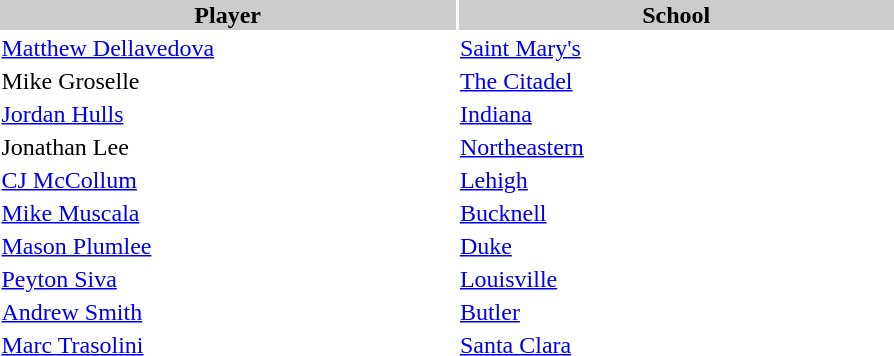<table style="width:600px" "border:'1' 'solid' 'gray' ">
<tr>
<th style="background:#CCCCCC;width:23%">Player</th>
<th style="background:#CCCCCC;width:22%">School</th>
</tr>
<tr>
<td><a href='#'>Matthew Dellavedova</a></td>
<td><a href='#'>Saint Mary's</a></td>
</tr>
<tr>
<td>Mike Groselle</td>
<td><a href='#'>The Citadel</a></td>
</tr>
<tr>
<td><a href='#'>Jordan Hulls</a></td>
<td><a href='#'>Indiana</a></td>
</tr>
<tr>
<td>Jonathan Lee</td>
<td><a href='#'>Northeastern</a></td>
</tr>
<tr>
<td><a href='#'>CJ McCollum</a></td>
<td><a href='#'>Lehigh</a></td>
</tr>
<tr>
<td><a href='#'>Mike Muscala</a></td>
<td><a href='#'>Bucknell</a></td>
</tr>
<tr>
<td><a href='#'>Mason Plumlee</a></td>
<td><a href='#'>Duke</a></td>
</tr>
<tr>
<td><a href='#'>Peyton Siva</a></td>
<td><a href='#'>Louisville</a></td>
</tr>
<tr>
<td><a href='#'>Andrew Smith</a></td>
<td><a href='#'>Butler</a></td>
</tr>
<tr>
<td><a href='#'>Marc Trasolini</a></td>
<td><a href='#'>Santa Clara</a></td>
</tr>
</table>
